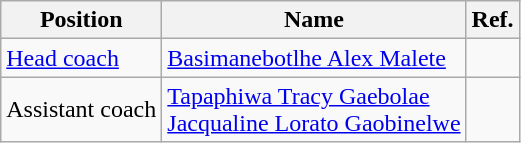<table class="wikitable">
<tr>
<th>Position</th>
<th>Name</th>
<th>Ref.</th>
</tr>
<tr>
<td><a href='#'>Head coach</a></td>
<td><a href='#'>Basimanebotlhe Alex Malete</a></td>
<td></td>
</tr>
<tr>
<td>Assistant coach</td>
<td><a href='#'>Tapaphiwa Tracy Gaebolae</a><br><a href='#'>Jacqualine Lorato Gaobinelwe</a></td>
<td><br></td>
</tr>
</table>
